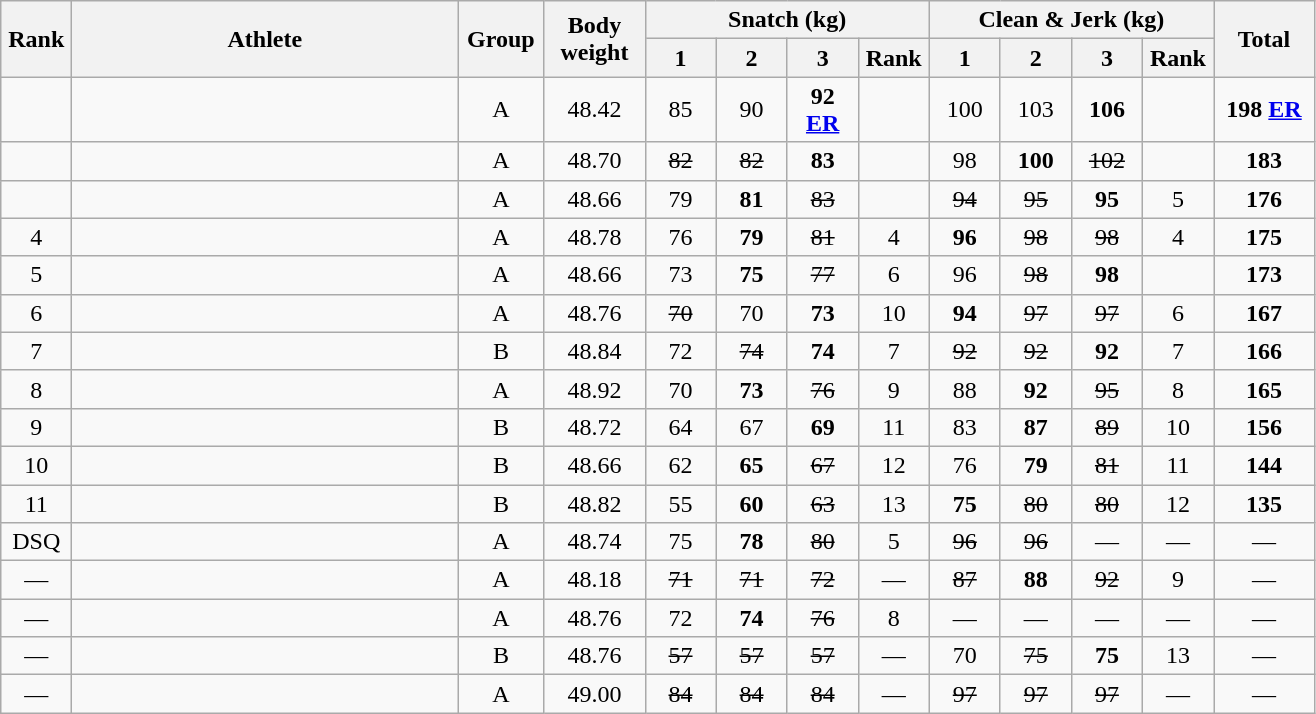<table class = "wikitable" style="text-align:center;">
<tr>
<th rowspan=2 width=40>Rank</th>
<th rowspan=2 width=250>Athlete</th>
<th rowspan=2 width=50>Group</th>
<th rowspan=2 width=60>Body weight</th>
<th colspan=4>Snatch (kg)</th>
<th colspan=4>Clean & Jerk (kg)</th>
<th rowspan=2 width=60>Total</th>
</tr>
<tr>
<th width=40>1</th>
<th width=40>2</th>
<th width=40>3</th>
<th width=40>Rank</th>
<th width=40>1</th>
<th width=40>2</th>
<th width=40>3</th>
<th width=40>Rank</th>
</tr>
<tr>
<td></td>
<td align=left></td>
<td>A</td>
<td>48.42</td>
<td>85</td>
<td>90</td>
<td><strong>92</strong> <strong><a href='#'>ER</a></strong></td>
<td></td>
<td>100</td>
<td>103</td>
<td><strong>106</strong></td>
<td></td>
<td><strong>198</strong> <strong><a href='#'>ER</a></strong></td>
</tr>
<tr>
<td></td>
<td align=left></td>
<td>A</td>
<td>48.70</td>
<td><s>82</s></td>
<td><s>82</s></td>
<td><strong>83</strong></td>
<td></td>
<td>98</td>
<td><strong>100</strong></td>
<td><s>102</s></td>
<td></td>
<td><strong>183</strong></td>
</tr>
<tr>
<td></td>
<td align=left></td>
<td>A</td>
<td>48.66</td>
<td>79</td>
<td><strong>81</strong></td>
<td><s>83</s></td>
<td></td>
<td><s>94</s></td>
<td><s>95</s></td>
<td><strong>95</strong></td>
<td>5</td>
<td><strong>176</strong></td>
</tr>
<tr>
<td>4</td>
<td align=left></td>
<td>A</td>
<td>48.78</td>
<td>76</td>
<td><strong>79</strong></td>
<td><s>81</s></td>
<td>4</td>
<td><strong>96</strong></td>
<td><s>98</s></td>
<td><s>98</s></td>
<td>4</td>
<td><strong>175</strong></td>
</tr>
<tr>
<td>5</td>
<td align=left></td>
<td>A</td>
<td>48.66</td>
<td>73</td>
<td><strong>75</strong></td>
<td><s>77</s></td>
<td>6</td>
<td>96</td>
<td><s>98</s></td>
<td><strong>98</strong></td>
<td></td>
<td><strong>173</strong></td>
</tr>
<tr>
<td>6</td>
<td align=left></td>
<td>A</td>
<td>48.76</td>
<td><s>70</s></td>
<td>70</td>
<td><strong>73</strong></td>
<td>10</td>
<td><strong>94</strong></td>
<td><s>97</s></td>
<td><s>97</s></td>
<td>6</td>
<td><strong>167</strong></td>
</tr>
<tr>
<td>7</td>
<td align=left></td>
<td>B</td>
<td>48.84</td>
<td>72</td>
<td><s>74</s></td>
<td><strong>74</strong></td>
<td>7</td>
<td><s>92</s></td>
<td><s>92</s></td>
<td><strong>92</strong></td>
<td>7</td>
<td><strong>166</strong></td>
</tr>
<tr>
<td>8</td>
<td align=left></td>
<td>A</td>
<td>48.92</td>
<td>70</td>
<td><strong>73</strong></td>
<td><s>76</s></td>
<td>9</td>
<td>88</td>
<td><strong>92</strong></td>
<td><s>95</s></td>
<td>8</td>
<td><strong>165</strong></td>
</tr>
<tr>
<td>9</td>
<td align=left></td>
<td>B</td>
<td>48.72</td>
<td>64</td>
<td>67</td>
<td><strong>69</strong></td>
<td>11</td>
<td>83</td>
<td><strong>87</strong></td>
<td><s>89</s></td>
<td>10</td>
<td><strong>156</strong></td>
</tr>
<tr>
<td>10</td>
<td align=left></td>
<td>B</td>
<td>48.66</td>
<td>62</td>
<td><strong>65</strong></td>
<td><s>67</s></td>
<td>12</td>
<td>76</td>
<td><strong>79</strong></td>
<td><s>81</s></td>
<td>11</td>
<td><strong>144</strong></td>
</tr>
<tr>
<td>11</td>
<td align=left></td>
<td>B</td>
<td>48.82</td>
<td>55</td>
<td><strong>60</strong></td>
<td><s>63</s></td>
<td>13</td>
<td><strong>75</strong></td>
<td><s>80</s></td>
<td><s>80</s></td>
<td>12</td>
<td><strong>135</strong></td>
</tr>
<tr>
<td>DSQ</td>
<td align=left></td>
<td>A</td>
<td>48.74</td>
<td>75</td>
<td><strong>78</strong></td>
<td><s>80</s></td>
<td>5</td>
<td><s>96</s></td>
<td><s>96</s></td>
<td>—</td>
<td>—</td>
<td>—</td>
</tr>
<tr>
<td>—</td>
<td align=left></td>
<td>A</td>
<td>48.18</td>
<td><s>71</s></td>
<td><s>71</s></td>
<td><s>72</s></td>
<td>—</td>
<td><s>87</s></td>
<td><strong>88</strong></td>
<td><s>92</s></td>
<td>9</td>
<td>—</td>
</tr>
<tr>
<td>—</td>
<td align=left></td>
<td>A</td>
<td>48.76</td>
<td>72</td>
<td><strong>74</strong></td>
<td><s>76</s></td>
<td>8</td>
<td>—</td>
<td>—</td>
<td>—</td>
<td>—</td>
<td>—</td>
</tr>
<tr>
<td>—</td>
<td align=left></td>
<td>B</td>
<td>48.76</td>
<td><s>57</s></td>
<td><s>57</s></td>
<td><s>57</s></td>
<td>—</td>
<td>70</td>
<td><s>75</s></td>
<td><strong>75</strong></td>
<td>13</td>
<td>—</td>
</tr>
<tr>
<td>—</td>
<td align=left></td>
<td>A</td>
<td>49.00</td>
<td><s>84</s></td>
<td><s>84</s></td>
<td><s>84</s></td>
<td>—</td>
<td><s>97</s></td>
<td><s>97</s></td>
<td><s>97</s></td>
<td>—</td>
<td>—</td>
</tr>
</table>
